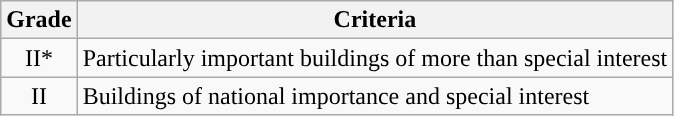<table class="wikitable">
<tr>
<th>Grade</th>
<th>Criteria</th>
</tr>
<tr>
<td align="center" >II*</td>
<td>Particularly important buildings of more than special interest</td>
</tr>
<tr>
<td align="center" >II</td>
<td>Buildings of national importance and special interest</td>
</tr>
</table>
